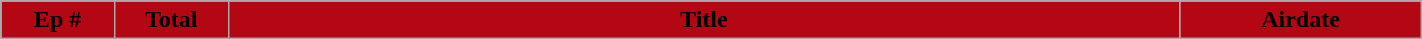<table class="wikitable plainrowheaders" width="75%" style="background:#FFFFFF">
<tr>
<th style="background:#B30713" width=8%><span>Ep #</span></th>
<th style="background:#B30713" width=8%><span>Total</span></th>
<th style="background:#B30713"><span>Title</span></th>
<th style="background:#B30713" width=17%><span>Airdate</span><br>




</th>
</tr>
</table>
